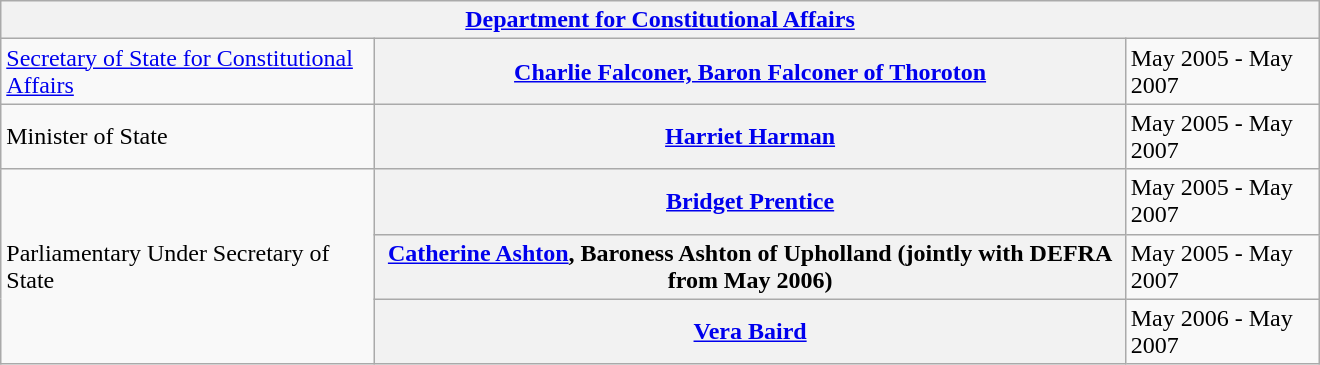<table class="wikitable plainrowheaders" width=100% style="max-width:55em;">
<tr>
<th colspan=4><a href='#'>Department for Constitutional Affairs</a></th>
</tr>
<tr>
<td><a href='#'>Secretary of State for Constitutional Affairs</a></td>
<th scope="row" style="font-weight:bold;"><a href='#'>Charlie Falconer, Baron Falconer of Thoroton</a></th>
<td>May 2005 - May 2007</td>
</tr>
<tr>
<td>Minister of State</td>
<th scope="row"><a href='#'>Harriet Harman</a></th>
<td>May 2005 - May 2007</td>
</tr>
<tr>
<td rowspan="3">Parliamentary Under Secretary of State</td>
<th scope="row"><a href='#'>Bridget Prentice</a></th>
<td>May 2005 - May 2007</td>
</tr>
<tr>
<th scope="row"><a href='#'>Catherine Ashton</a>, Baroness Ashton of Upholland (jointly with DEFRA from May 2006)</th>
<td>May 2005 - May 2007</td>
</tr>
<tr>
<th scope="row"><a href='#'>Vera Baird</a></th>
<td>May 2006 - May 2007</td>
</tr>
</table>
